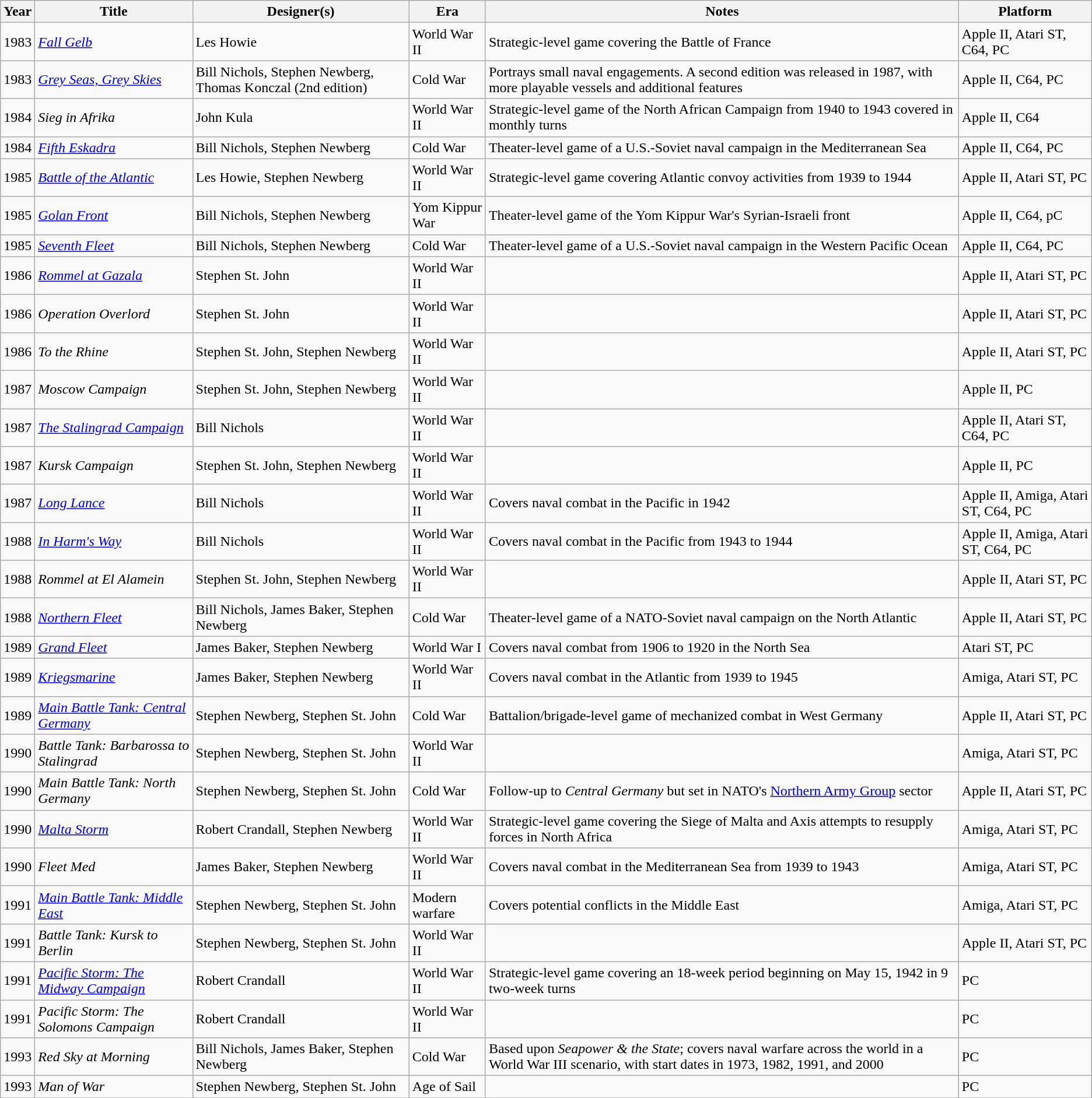<table class="wikitable sortable">
<tr>
<th>Year</th>
<th>Title</th>
<th>Designer(s)</th>
<th>Era</th>
<th>Notes</th>
<th>Platform</th>
</tr>
<tr>
<td>1983</td>
<td><em><a href='#'>Fall Gelb</a></em></td>
<td>Les Howie</td>
<td>World War II</td>
<td>Strategic-level game covering the Battle of France</td>
<td>Apple II, Atari ST, C64, PC</td>
</tr>
<tr>
<td>1983</td>
<td><em><a href='#'>Grey Seas, Grey Skies</a></em></td>
<td>Bill Nichols, Stephen Newberg, Thomas Konczal (2nd edition)</td>
<td>Cold War</td>
<td>Portrays small naval engagements. A second edition was released in 1987, with more playable vessels and additional features</td>
<td>Apple II, C64, PC</td>
</tr>
<tr>
<td>1984</td>
<td><em>Sieg in Afrika</em></td>
<td>John Kula</td>
<td>World War II</td>
<td>Strategic-level game of the North African Campaign from 1940 to 1943 covered in monthly turns</td>
<td>Apple II, C64</td>
</tr>
<tr>
<td>1984</td>
<td><em><a href='#'>Fifth Eskadra</a></em></td>
<td>Bill Nichols, Stephen Newberg</td>
<td>Cold War</td>
<td>Theater-level game of a U.S.-Soviet naval campaign in the Mediterranean Sea</td>
<td>Apple II, C64, PC</td>
</tr>
<tr>
<td>1985</td>
<td><em><a href='#'>Battle of the Atlantic</a></em></td>
<td>Les Howie, Stephen Newberg</td>
<td>World War II</td>
<td>Strategic-level game covering Atlantic convoy activities from 1939 to 1944</td>
<td>Apple II, Atari ST, PC</td>
</tr>
<tr>
<td>1985</td>
<td><em><a href='#'>Golan Front</a></em></td>
<td>Bill Nichols, Stephen Newberg</td>
<td>Yom Kippur War</td>
<td>Theater-level game of the Yom Kippur War's Syrian-Israeli front</td>
<td>Apple II, C64, pC</td>
</tr>
<tr>
<td>1985</td>
<td><em><a href='#'>Seventh Fleet</a></em></td>
<td>Bill Nichols, Stephen Newberg</td>
<td>Cold War</td>
<td>Theater-level game of a U.S.-Soviet naval campaign in the Western Pacific Ocean</td>
<td>Apple II, C64, PC</td>
</tr>
<tr>
<td>1986</td>
<td><em><a href='#'>Rommel at Gazala</a></em></td>
<td>Stephen St. John</td>
<td>World War II</td>
<td></td>
<td>Apple II, Atari ST, PC</td>
</tr>
<tr>
<td>1986</td>
<td><em>Operation Overlord</em></td>
<td>Stephen St. John</td>
<td>World War II</td>
<td></td>
<td>Apple II, Atari ST, PC</td>
</tr>
<tr>
<td>1986</td>
<td><em>To the Rhine</em></td>
<td>Stephen St. John, Stephen Newberg</td>
<td>World War II</td>
<td></td>
<td>Apple II, Atari ST, PC</td>
</tr>
<tr>
<td>1987</td>
<td><em>Moscow Campaign</em></td>
<td>Stephen St. John, Stephen Newberg</td>
<td>World War II</td>
<td></td>
<td>Apple II, PC</td>
</tr>
<tr>
<td>1987</td>
<td><em><a href='#'>The Stalingrad Campaign</a></em></td>
<td>Bill Nichols</td>
<td>World War II</td>
<td></td>
<td>Apple II, Atari ST, C64, PC</td>
</tr>
<tr>
<td>1987</td>
<td><em>Kursk Campaign</em></td>
<td>Stephen St. John, Stephen Newberg</td>
<td>World War II</td>
<td></td>
<td>Apple II, PC</td>
</tr>
<tr>
<td>1987</td>
<td><em><a href='#'>Long Lance</a></em></td>
<td>Bill Nichols</td>
<td>World War II</td>
<td>Covers naval combat in the Pacific in 1942</td>
<td>Apple II, Amiga, Atari ST, C64, PC</td>
</tr>
<tr>
<td>1988</td>
<td><em><a href='#'>In Harm's Way</a></em></td>
<td>Bill Nichols</td>
<td>World War II</td>
<td>Covers naval combat in the Pacific from 1943 to 1944</td>
<td>Apple II, Amiga, Atari ST, C64, PC</td>
</tr>
<tr>
<td>1988</td>
<td><em>Rommel at El Alamein</em></td>
<td>Stephen St. John, Stephen Newberg</td>
<td>World War II</td>
<td></td>
<td>Apple II, Atari ST, PC</td>
</tr>
<tr>
<td>1988</td>
<td><em><a href='#'>Northern Fleet</a></em></td>
<td>Bill Nichols, James Baker, Stephen Newberg</td>
<td>Cold War</td>
<td>Theater-level game of a NATO-Soviet naval campaign on the North Atlantic</td>
<td>Apple II, Atari ST, PC</td>
</tr>
<tr>
<td>1989</td>
<td><em><a href='#'>Grand Fleet</a></em></td>
<td>James Baker, Stephen Newberg</td>
<td>World War I</td>
<td>Covers naval combat from 1906 to 1920 in the North Sea</td>
<td>Atari ST, PC</td>
</tr>
<tr>
<td>1989</td>
<td><em><a href='#'>Kriegsmarine</a></em></td>
<td>James Baker, Stephen Newberg</td>
<td>World War II</td>
<td>Covers naval combat in the Atlantic from 1939 to 1945</td>
<td>Amiga, Atari ST, PC</td>
</tr>
<tr>
<td>1989</td>
<td><em><a href='#'>Main Battle Tank: Central Germany</a></em></td>
<td>Stephen Newberg, Stephen St. John</td>
<td>Cold War</td>
<td>Battalion/brigade-level game of mechanized combat in West Germany</td>
<td>Apple II, Atari ST, PC</td>
</tr>
<tr>
<td>1990</td>
<td><em>Battle Tank: Barbarossa to Stalingrad</em></td>
<td>Stephen Newberg, Stephen St. John</td>
<td>World War II</td>
<td></td>
<td>Amiga, Atari ST, PC</td>
</tr>
<tr>
<td>1990</td>
<td><em>Main Battle Tank: North Germany</em></td>
<td>Stephen Newberg, Stephen St. John</td>
<td>Cold War</td>
<td>Follow-up to <em>Central Germany</em> but set in NATO's <a href='#'>Northern Army Group</a> sector</td>
<td>Apple II, Atari ST, PC</td>
</tr>
<tr>
<td>1990</td>
<td><em><a href='#'>Malta Storm</a></em></td>
<td>Robert Crandall, Stephen Newberg</td>
<td>World War II</td>
<td>Strategic-level game covering the Siege of Malta and Axis attempts to resupply forces in North Africa</td>
<td>Amiga, Atari ST, PC</td>
</tr>
<tr>
<td>1990</td>
<td><em>Fleet Med</em></td>
<td>James Baker, Stephen Newberg</td>
<td>World War II</td>
<td>Covers naval combat in the Mediterranean Sea from 1939 to 1943</td>
<td>Amiga, Atari ST, PC</td>
</tr>
<tr>
<td>1991</td>
<td><em><a href='#'>Main Battle Tank: Middle East</a></em></td>
<td>Stephen Newberg, Stephen St. John</td>
<td>Modern warfare</td>
<td>Covers potential conflicts in the Middle East</td>
<td>Amiga, Atari ST, PC</td>
</tr>
<tr>
<td>1991</td>
<td><em>Battle Tank: Kursk to Berlin</em></td>
<td>Stephen Newberg, Stephen St. John</td>
<td>World War II</td>
<td></td>
<td>Apple II, Atari ST, PC</td>
</tr>
<tr>
<td>1991</td>
<td><em><a href='#'>Pacific Storm: The Midway Campaign</a></em></td>
<td>Robert Crandall</td>
<td>World War II</td>
<td>Strategic-level game covering an 18-week period beginning on May 15, 1942 in 9 two-week turns</td>
<td>PC</td>
</tr>
<tr>
<td>1991</td>
<td><em>Pacific Storm: The Solomons Campaign</em></td>
<td>Robert Crandall</td>
<td>World War II</td>
<td></td>
<td>PC</td>
</tr>
<tr>
<td>1993</td>
<td><em>Red Sky at Morning</em></td>
<td>Bill Nichols, James Baker, Stephen Newberg</td>
<td>Cold War</td>
<td>Based upon <em>Seapower & the State</em>; covers naval warfare across the world in a World War III scenario, with start dates in 1973, 1982, 1991, and 2000</td>
<td>PC</td>
</tr>
<tr>
<td>1993</td>
<td><em>Man of War</em></td>
<td>Stephen Newberg, Stephen St. John</td>
<td>Age of Sail</td>
<td></td>
<td>PC</td>
</tr>
<tr>
</tr>
</table>
